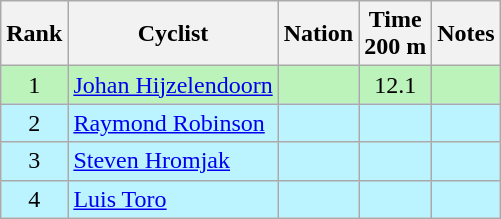<table class="wikitable sortable" style="text-align:center">
<tr>
<th>Rank</th>
<th>Cyclist</th>
<th>Nation</th>
<th>Time<br>200 m</th>
<th>Notes</th>
</tr>
<tr bgcolor=bbf3bb>
<td>1</td>
<td align=left><a href='#'>Johan Hijzelendoorn</a></td>
<td align=left></td>
<td>12.1</td>
<td></td>
</tr>
<tr bgcolor=bbf3ff>
<td>2</td>
<td align=left><a href='#'>Raymond Robinson</a></td>
<td align=left></td>
<td></td>
<td></td>
</tr>
<tr bgcolor=bbf3ff>
<td>3</td>
<td align=left><a href='#'>Steven Hromjak</a></td>
<td align=left></td>
<td></td>
<td></td>
</tr>
<tr bgcolor=bbf3ff>
<td>4</td>
<td align=left><a href='#'>Luis Toro</a></td>
<td align=left></td>
<td></td>
<td></td>
</tr>
</table>
